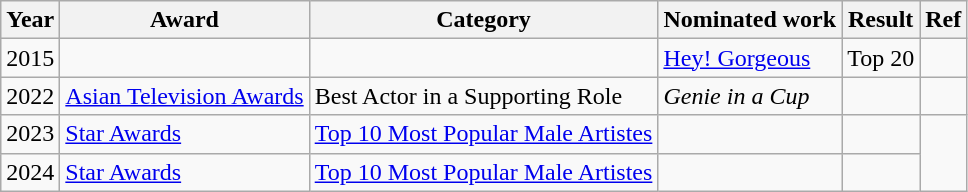<table class="wikitable sortable">
<tr>
<th>Year</th>
<th>Award</th>
<th>Category</th>
<th>Nominated work</th>
<th>Result</th>
<th class="unsortable">Ref</th>
</tr>
<tr>
<td>2015</td>
<td></td>
<td></td>
<td><a href='#'>Hey! Gorgeous</a></td>
<td>Top 20</td>
<td></td>
</tr>
<tr>
<td>2022</td>
<td><a href='#'>Asian Television Awards</a></td>
<td>Best Actor in a Supporting Role</td>
<td><em>Genie in a Cup</em></td>
<td></td>
<td></td>
</tr>
<tr>
<td>2023</td>
<td><a href='#'>Star Awards</a></td>
<td><a href='#'>Top 10 Most Popular Male Artistes</a></td>
<td></td>
<td></td>
<td rowspan="2"></td>
</tr>
<tr>
<td>2024</td>
<td><a href='#'>Star Awards</a></td>
<td><a href='#'>Top 10 Most Popular Male Artistes</a></td>
<td></td>
<td></td>
</tr>
</table>
